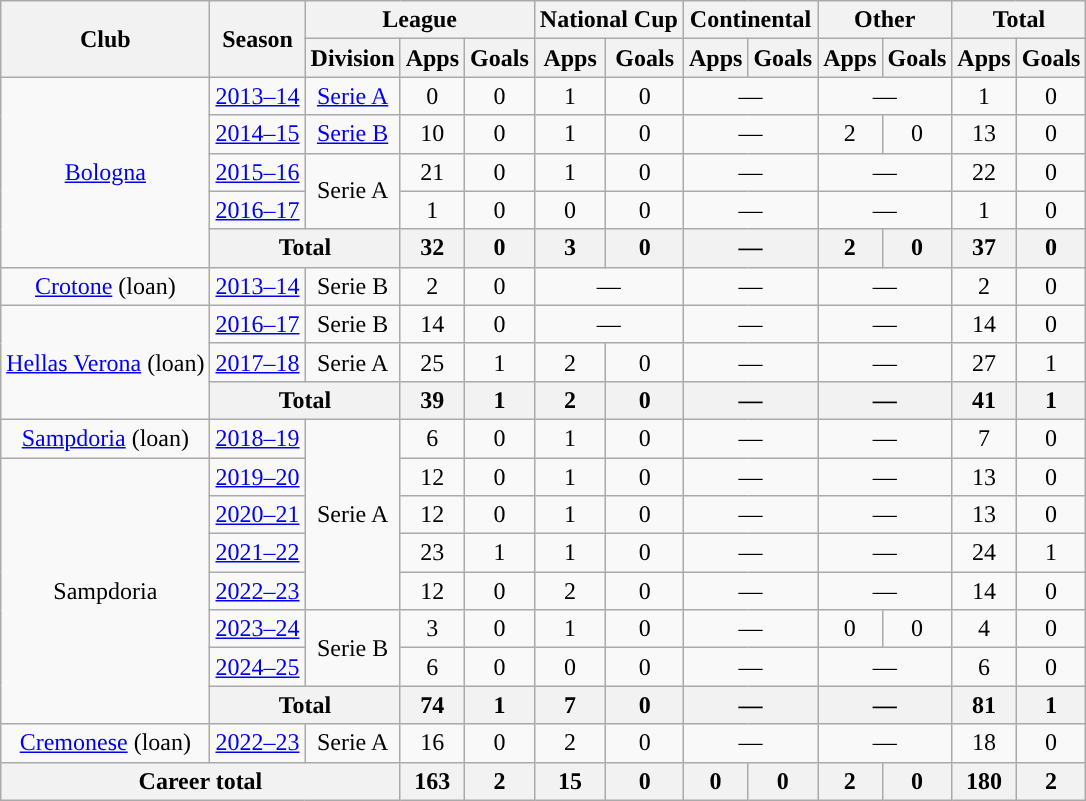<table class="wikitable" style="text-align: center">
<tr>
<th rowspan="2">Club</th>
<th rowspan="2">Season</th>
<th colspan="3">League</th>
<th colspan="2">National Cup</th>
<th colspan="2">Continental</th>
<th colspan="2">Other</th>
<th colspan="2">Total</th>
</tr>
<tr>
<th>Division</th>
<th>Apps</th>
<th>Goals</th>
<th>Apps</th>
<th>Goals</th>
<th>Apps</th>
<th>Goals</th>
<th>Apps</th>
<th>Goals</th>
<th>Apps</th>
<th>Goals</th>
</tr>
<tr>
<td rowspan="5"><a href='#'>Bologna</a></td>
<td><a href='#'>2013–14</a></td>
<td><a href='#'>Serie A</a></td>
<td>0</td>
<td>0</td>
<td>1</td>
<td>0</td>
<td colspan="2“">—</td>
<td colspan="2“">—</td>
<td>1</td>
<td>0</td>
</tr>
<tr>
<td><a href='#'>2014–15</a></td>
<td><a href='#'>Serie B</a></td>
<td>10</td>
<td>0</td>
<td>1</td>
<td>0</td>
<td colspan="2“">—</td>
<td>2</td>
<td>0</td>
<td>13</td>
<td>0</td>
</tr>
<tr>
<td><a href='#'>2015–16</a></td>
<td rowspan="2">Serie A</td>
<td>21</td>
<td>0</td>
<td>1</td>
<td>0</td>
<td colspan="2“">—</td>
<td colspan="2“">—</td>
<td>22</td>
<td>0</td>
</tr>
<tr>
<td><a href='#'>2016–17</a></td>
<td>1</td>
<td>0</td>
<td>0</td>
<td>0</td>
<td colspan="2“">—</td>
<td colspan="2“">—</td>
<td>1</td>
<td>0</td>
</tr>
<tr>
<th colspan="2">Total</th>
<th>32</th>
<th>0</th>
<th>3</th>
<th>0</th>
<th colspan="2“">—</th>
<th>2</th>
<th>0</th>
<th>37</th>
<th>0</th>
</tr>
<tr>
<td><a href='#'>Crotone</a> (loan)</td>
<td><a href='#'>2013–14</a></td>
<td>Serie B</td>
<td>2</td>
<td>0</td>
<td colspan="2“">—</td>
<td colspan="2“">—</td>
<td colspan="2“">—</td>
<td>2</td>
<td>0</td>
</tr>
<tr>
<td rowspan="3"><a href='#'>Hellas Verona</a> (loan)</td>
<td><a href='#'>2016–17</a></td>
<td>Serie B</td>
<td>14</td>
<td>0</td>
<td colspan="2“">—</td>
<td colspan="2“">—</td>
<td colspan="2“">—</td>
<td>14</td>
<td>0</td>
</tr>
<tr>
<td><a href='#'>2017–18</a></td>
<td>Serie A</td>
<td>25</td>
<td>1</td>
<td>2</td>
<td>0</td>
<td colspan="2“">—</td>
<td colspan="2“">—</td>
<td>27</td>
<td>1</td>
</tr>
<tr>
<th colspan="2">Total</th>
<th>39</th>
<th>1</th>
<th>2</th>
<th>0</th>
<th colspan="2“">—</th>
<th colspan="2“">—</th>
<th>41</th>
<th>1</th>
</tr>
<tr>
<td rowspan="1"><a href='#'>Sampdoria</a> (loan)</td>
<td><a href='#'>2018–19</a></td>
<td rowspan="5">Serie A</td>
<td>6</td>
<td>0</td>
<td>1</td>
<td>0</td>
<td colspan="2“">—</td>
<td colspan="2“">—</td>
<td>7</td>
<td>0</td>
</tr>
<tr>
<td rowspan="7">Sampdoria</td>
<td><a href='#'>2019–20</a></td>
<td>12</td>
<td>0</td>
<td>1</td>
<td>0</td>
<td colspan="2“">—</td>
<td colspan="2“">—</td>
<td>13</td>
<td>0</td>
</tr>
<tr>
<td><a href='#'>2020–21</a></td>
<td>12</td>
<td>0</td>
<td>1</td>
<td>0</td>
<td colspan="2“">—</td>
<td colspan="2“">—</td>
<td>13</td>
<td>0</td>
</tr>
<tr>
<td><a href='#'>2021–22</a></td>
<td>23</td>
<td>1</td>
<td>1</td>
<td>0</td>
<td colspan="2“">—</td>
<td colspan="2“">—</td>
<td>24</td>
<td>1</td>
</tr>
<tr>
<td><a href='#'>2022–23</a></td>
<td>12</td>
<td>0</td>
<td>2</td>
<td>0</td>
<td colspan="2“">—</td>
<td colspan="2“">—</td>
<td>14</td>
<td>0</td>
</tr>
<tr>
<td><a href='#'>2023–24</a></td>
<td rowspan="2">Serie B</td>
<td>3</td>
<td>0</td>
<td>1</td>
<td>0</td>
<td colspan="2“">—</td>
<td>0</td>
<td>0</td>
<td>4</td>
<td>0</td>
</tr>
<tr>
<td><a href='#'>2024–25</a></td>
<td>6</td>
<td>0</td>
<td>0</td>
<td>0</td>
<td colspan="2“">—</td>
<td colspan="2“">—</td>
<td>6</td>
<td>0</td>
</tr>
<tr>
<th colspan="2">Total</th>
<th>74</th>
<th>1</th>
<th>7</th>
<th>0</th>
<th colspan="2“">—</th>
<th colspan="2“">—</th>
<th>81</th>
<th>1</th>
</tr>
<tr>
<td><a href='#'>Cremonese</a> (loan)</td>
<td><a href='#'>2022–23</a></td>
<td>Serie A</td>
<td>16</td>
<td>0</td>
<td>2</td>
<td>0</td>
<td colspan="2“">—</td>
<td colspan="2“">—</td>
<td>18</td>
<td>0</td>
</tr>
<tr>
<th colspan="3">Career total</th>
<th>163</th>
<th>2</th>
<th>15</th>
<th>0</th>
<th>0</th>
<th>0</th>
<th>2</th>
<th>0</th>
<th>180</th>
<th>2</th>
</tr>
</table>
